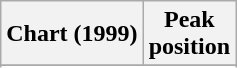<table class="wikitable sortable plainrowheaders" style="text-align:center">
<tr>
<th>Chart (1999)</th>
<th>Peak<br>position</th>
</tr>
<tr>
</tr>
<tr>
</tr>
<tr>
</tr>
<tr>
</tr>
<tr>
</tr>
</table>
